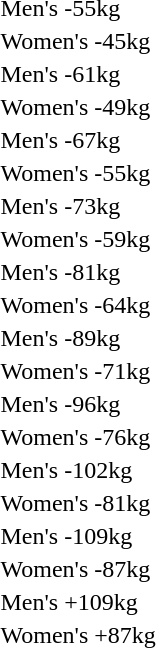<table>
<tr>
<td>Men's -55kg</td>
<td></td>
<td></td>
<td></td>
</tr>
<tr>
<td>Women's -45kg</td>
<td></td>
<td></td>
<td></td>
</tr>
<tr>
<td>Men's -61kg</td>
<td></td>
<td></td>
<td></td>
</tr>
<tr>
<td>Women's -49kg</td>
<td></td>
<td></td>
<td></td>
</tr>
<tr>
<td>Men's -67kg</td>
<td></td>
<td></td>
<td></td>
</tr>
<tr>
<td>Women's -55kg</td>
<td></td>
<td></td>
<td></td>
</tr>
<tr>
<td>Men's -73kg</td>
<td></td>
<td></td>
<td></td>
</tr>
<tr>
<td>Women's -59kg</td>
<td></td>
<td></td>
<td></td>
</tr>
<tr>
<td>Men's -81kg</td>
<td></td>
<td></td>
<td></td>
</tr>
<tr>
<td>Women's -64kg</td>
<td></td>
<td></td>
<td></td>
</tr>
<tr>
<td>Men's -89kg</td>
<td></td>
<td></td>
<td></td>
</tr>
<tr>
<td>Women's -71kg</td>
<td></td>
<td></td>
<td></td>
</tr>
<tr>
<td>Men's -96kg</td>
<td></td>
<td></td>
<td></td>
</tr>
<tr>
<td>Women's -76kg</td>
<td></td>
<td></td>
<td></td>
</tr>
<tr>
<td>Men's -102kg</td>
<td></td>
<td></td>
<td></td>
</tr>
<tr>
<td>Women's -81kg</td>
<td></td>
<td></td>
<td></td>
</tr>
<tr>
<td>Men's -109kg</td>
<td></td>
<td></td>
<td></td>
</tr>
<tr>
<td>Women's -87kg</td>
<td></td>
<td></td>
<td></td>
</tr>
<tr>
<td>Men's +109kg</td>
<td></td>
<td></td>
<td></td>
</tr>
<tr>
<td>Women's +87kg</td>
<td></td>
<td></td>
<td></td>
</tr>
<tr>
</tr>
</table>
